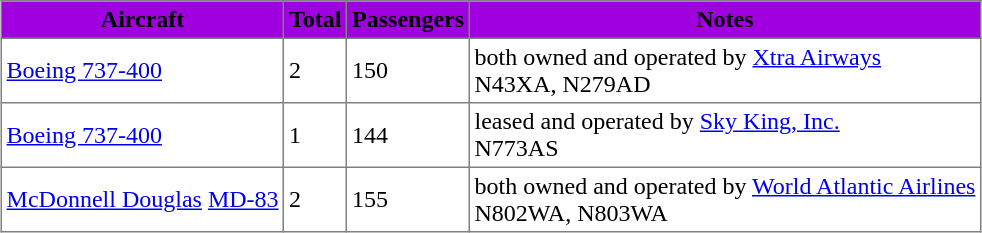<table class="toccolours" border="1" cellpadding="3" style="border-collapse:collapse;margin: auto;">
<tr bgcolor=Palatinate blue>
<th><span>Aircraft</span></th>
<th><span>Total</span></th>
<th><span>Passengers</span></th>
<th><span>Notes</span></th>
</tr>
<tr>
<td><a href='#'>Boeing 737-400</a></td>
<td>2</td>
<td>150</td>
<td>both owned and operated by <a href='#'>Xtra Airways</a> <br> N43XA, N279AD</td>
</tr>
<tr>
<td><a href='#'>Boeing 737-400</a></td>
<td>1</td>
<td>144</td>
<td>leased and operated by <a href='#'>Sky King, Inc.</a> <br> N773AS</td>
</tr>
<tr>
<td><a href='#'>McDonnell Douglas</a> <a href='#'>MD-83</a></td>
<td>2</td>
<td>155</td>
<td>both owned and operated by <a href='#'>World Atlantic Airlines</a> <br> N802WA, N803WA</td>
</tr>
</table>
